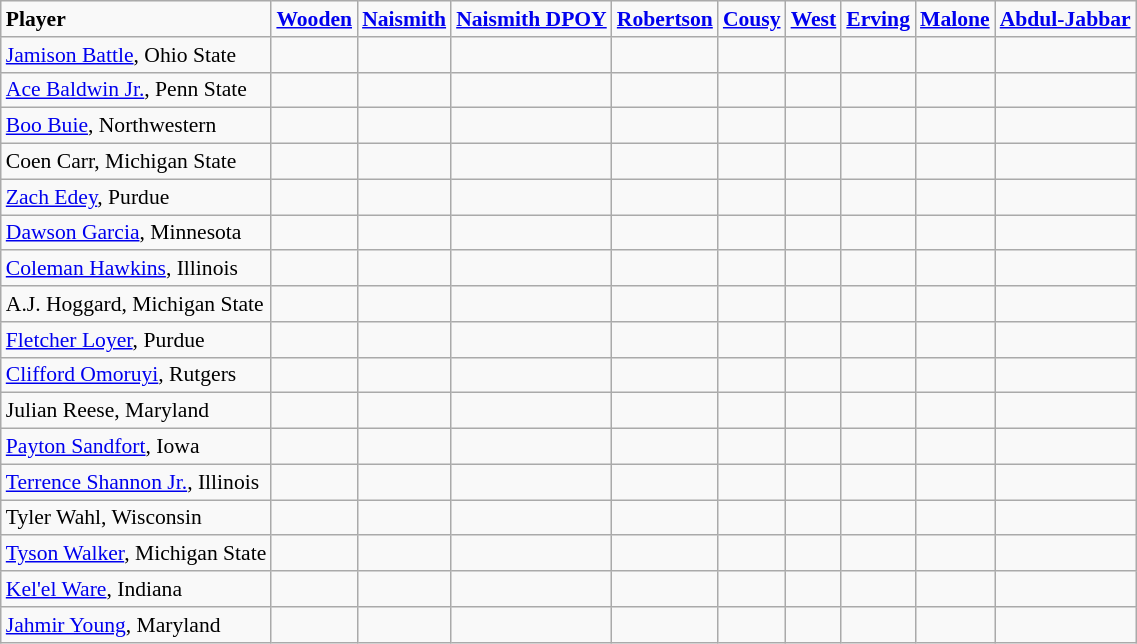<table class="wikitable" style="white-space:nowrap; font-size:90%;">
<tr>
<td><strong>Player</strong></td>
<td><strong><a href='#'>Wooden</a></strong></td>
<td><strong><a href='#'>Naismith</a></strong></td>
<td><strong><a href='#'>Naismith DPOY</a></strong></td>
<td><strong><a href='#'>Robertson</a></strong></td>
<td><strong><a href='#'>Cousy</a></strong></td>
<td><a href='#'><strong>West</strong></a></td>
<td><strong><a href='#'>Erving</a></strong> </td>
<td><strong><a href='#'>Malone</a></strong></td>
<td><strong><a href='#'>Abdul-Jabbar</a></strong> </td>
</tr>
<tr>
<td><a href='#'>Jamison Battle</a>, Ohio State</td>
<td></td>
<td></td>
<td></td>
<td></td>
<td></td>
<td></td>
<td></td>
<td></td>
<td></td>
</tr>
<tr>
<td><a href='#'>Ace Baldwin Jr.</a>, Penn State</td>
<td></td>
<td></td>
<td></td>
<td></td>
<td></td>
<td></td>
<td></td>
<td></td>
<td></td>
</tr>
<tr>
<td><a href='#'>Boo Buie</a>, Northwestern</td>
<td></td>
<td></td>
<td></td>
<td></td>
<td></td>
<td></td>
<td></td>
<td></td>
<td></td>
</tr>
<tr>
<td>Coen Carr, Michigan State</td>
<td></td>
<td></td>
<td></td>
<td></td>
<td></td>
<td></td>
<td></td>
<td></td>
<td></td>
</tr>
<tr>
<td><a href='#'>Zach Edey</a>, Purdue</td>
<td></td>
<td></td>
<td></td>
<td></td>
<td></td>
<td></td>
<td></td>
<td></td>
<td></td>
</tr>
<tr>
<td><a href='#'>Dawson Garcia</a>, Minnesota</td>
<td></td>
<td></td>
<td></td>
<td></td>
<td></td>
<td></td>
<td></td>
<td></td>
<td></td>
</tr>
<tr>
<td><a href='#'>Coleman Hawkins</a>, Illinois</td>
<td></td>
<td></td>
<td></td>
<td></td>
<td></td>
<td></td>
<td></td>
<td></td>
<td></td>
</tr>
<tr>
<td>A.J. Hoggard, Michigan State</td>
<td></td>
<td></td>
<td></td>
<td></td>
<td></td>
<td></td>
<td></td>
<td></td>
<td></td>
</tr>
<tr>
<td><a href='#'>Fletcher Loyer</a>, Purdue</td>
<td></td>
<td></td>
<td></td>
<td></td>
<td></td>
<td></td>
<td></td>
<td></td>
<td></td>
</tr>
<tr>
<td><a href='#'>Clifford Omoruyi</a>, Rutgers</td>
<td></td>
<td></td>
<td></td>
<td></td>
<td></td>
<td></td>
<td></td>
<td></td>
<td></td>
</tr>
<tr>
<td>Julian Reese, Maryland</td>
<td></td>
<td></td>
<td></td>
<td></td>
<td></td>
<td></td>
<td></td>
<td></td>
<td></td>
</tr>
<tr>
<td><a href='#'>Payton Sandfort</a>, Iowa</td>
<td></td>
<td></td>
<td></td>
<td></td>
<td></td>
<td></td>
<td></td>
<td></td>
<td></td>
</tr>
<tr>
<td><a href='#'>Terrence Shannon Jr.</a>, Illinois</td>
<td></td>
<td></td>
<td></td>
<td></td>
<td></td>
<td></td>
<td></td>
<td></td>
<td></td>
</tr>
<tr>
<td>Tyler Wahl, Wisconsin</td>
<td></td>
<td></td>
<td></td>
<td></td>
<td></td>
<td></td>
<td></td>
<td></td>
<td></td>
</tr>
<tr>
<td><a href='#'>Tyson Walker</a>, Michigan State</td>
<td></td>
<td></td>
<td></td>
<td></td>
<td></td>
<td></td>
<td></td>
<td></td>
<td></td>
</tr>
<tr>
<td><a href='#'>Kel'el Ware</a>, Indiana</td>
<td></td>
<td></td>
<td></td>
<td></td>
<td></td>
<td></td>
<td></td>
<td></td>
<td></td>
</tr>
<tr>
<td><a href='#'>Jahmir Young</a>, Maryland</td>
<td></td>
<td></td>
<td></td>
<td></td>
<td></td>
<td></td>
<td></td>
<td></td>
<td></td>
</tr>
</table>
